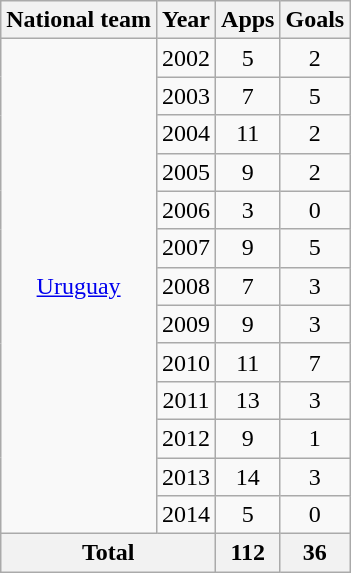<table class=wikitable style=text-align:center>
<tr>
<th>National team</th>
<th>Year</th>
<th>Apps</th>
<th>Goals</th>
</tr>
<tr>
<td rowspan=13><a href='#'>Uruguay</a></td>
<td>2002</td>
<td>5</td>
<td>2</td>
</tr>
<tr>
<td>2003</td>
<td>7</td>
<td>5</td>
</tr>
<tr>
<td>2004</td>
<td>11</td>
<td>2</td>
</tr>
<tr>
<td>2005</td>
<td>9</td>
<td>2</td>
</tr>
<tr>
<td>2006</td>
<td>3</td>
<td>0</td>
</tr>
<tr>
<td>2007</td>
<td>9</td>
<td>5</td>
</tr>
<tr>
<td>2008</td>
<td>7</td>
<td>3</td>
</tr>
<tr>
<td>2009</td>
<td>9</td>
<td>3</td>
</tr>
<tr>
<td>2010</td>
<td>11</td>
<td>7</td>
</tr>
<tr>
<td>2011</td>
<td>13</td>
<td>3</td>
</tr>
<tr>
<td>2012</td>
<td>9</td>
<td>1</td>
</tr>
<tr>
<td>2013</td>
<td>14</td>
<td>3</td>
</tr>
<tr>
<td>2014</td>
<td>5</td>
<td>0</td>
</tr>
<tr>
<th colspan=2>Total</th>
<th>112</th>
<th>36</th>
</tr>
</table>
